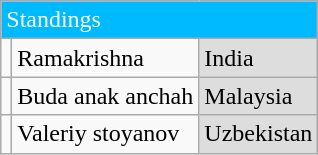<table class="wikitable">
<tr>
<td colspan="3" style="background:#00baff;color:#fff">Standings</td>
</tr>
<tr>
<td></td>
<td>Ramakrishna</td>
<td style="background:#dddddd"> India</td>
</tr>
<tr>
<td></td>
<td>Buda anak anchah</td>
<td style="background:#dddddd"> Malaysia</td>
</tr>
<tr>
<td></td>
<td>Valeriy stoyanov</td>
<td style="background:#dddddd"> Uzbekistan</td>
</tr>
</table>
